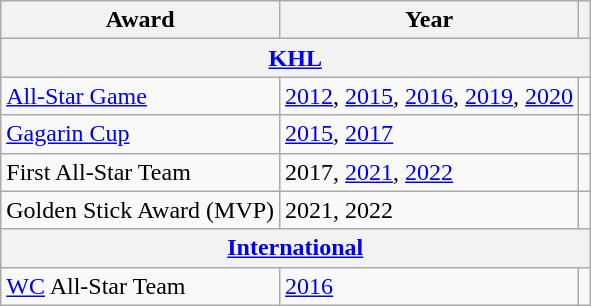<table class="wikitable">
<tr>
<th>Award</th>
<th>Year</th>
<th></th>
</tr>
<tr>
<th colspan="3"><a href='#'>KHL</a></th>
</tr>
<tr>
<td><a href='#'>All-Star Game</a></td>
<td><a href='#'>2012</a>, <a href='#'>2015</a>, <a href='#'>2016</a>, <a href='#'>2019</a>, <a href='#'>2020</a></td>
<td></td>
</tr>
<tr>
<td><a href='#'>Gagarin Cup</a></td>
<td><a href='#'>2015</a>, <a href='#'>2017</a></td>
<td></td>
</tr>
<tr>
<td>First All-Star Team</td>
<td>2017, <a href='#'>2021</a>, <a href='#'>2022</a></td>
<td></td>
</tr>
<tr>
<td>Golden Stick Award (MVP)</td>
<td>2021, 2022</td>
<td></td>
</tr>
<tr>
<th colspan="3"><a href='#'>International</a></th>
</tr>
<tr>
<td><a href='#'>WC</a> All-Star Team</td>
<td><a href='#'>2016</a></td>
<td></td>
</tr>
</table>
